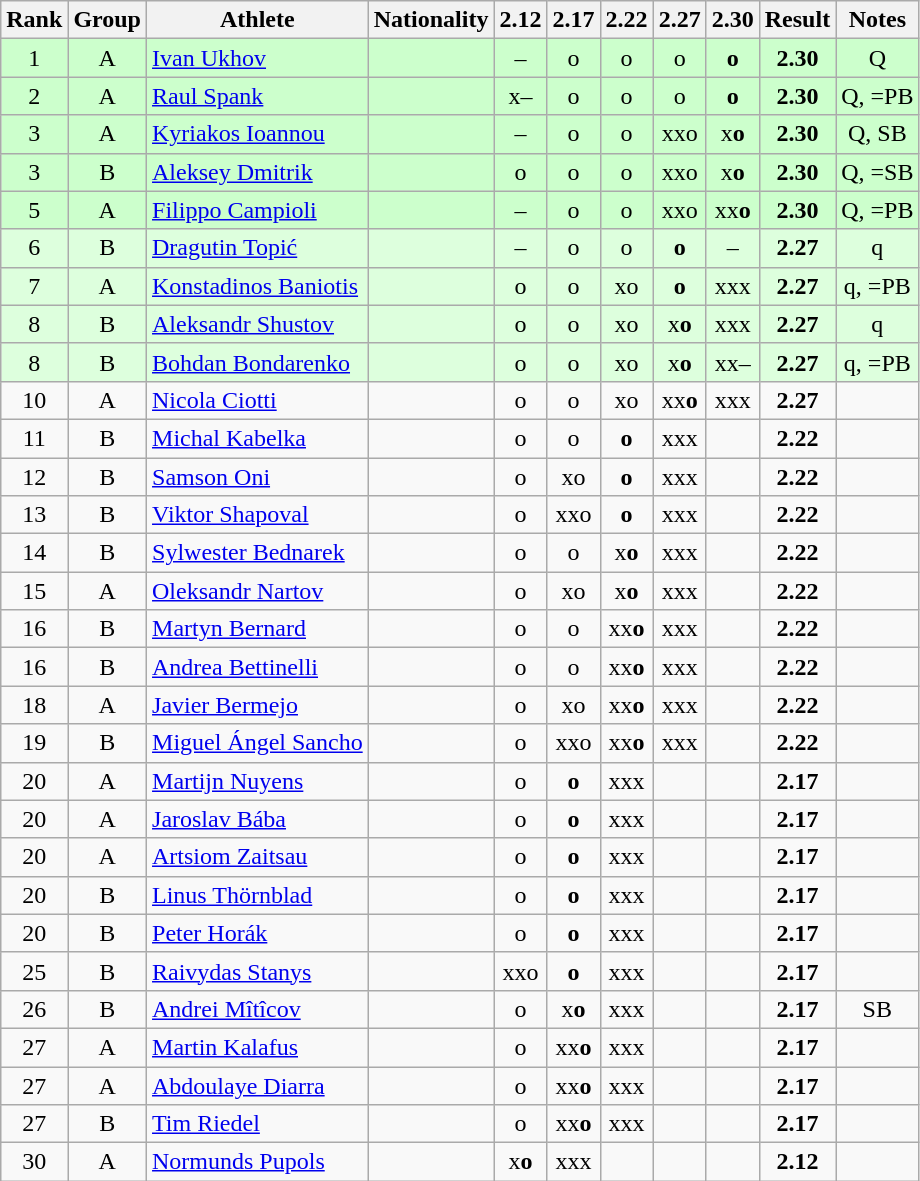<table class="wikitable sortable" style="text-align:center">
<tr>
<th>Rank</th>
<th>Group</th>
<th>Athlete</th>
<th>Nationality</th>
<th>2.12</th>
<th>2.17</th>
<th>2.22</th>
<th>2.27</th>
<th>2.30</th>
<th>Result</th>
<th>Notes</th>
</tr>
<tr bgcolor=ccffcc>
<td>1</td>
<td>A</td>
<td align="left"><a href='#'>Ivan Ukhov</a></td>
<td align=left></td>
<td>–</td>
<td>o</td>
<td>o</td>
<td>o</td>
<td><strong>o</strong></td>
<td><strong>2.30</strong></td>
<td>Q</td>
</tr>
<tr bgcolor=ccffcc>
<td>2</td>
<td>A</td>
<td align="left"><a href='#'>Raul Spank</a></td>
<td align=left></td>
<td>x–</td>
<td>o</td>
<td>o</td>
<td>o</td>
<td><strong>o</strong></td>
<td><strong>2.30</strong></td>
<td>Q, =PB</td>
</tr>
<tr bgcolor=ccffcc>
<td>3</td>
<td>A</td>
<td align="left"><a href='#'>Kyriakos Ioannou</a></td>
<td align=left></td>
<td>–</td>
<td>o</td>
<td>o</td>
<td>xxo</td>
<td>x<strong>o</strong></td>
<td><strong>2.30</strong></td>
<td>Q, SB</td>
</tr>
<tr bgcolor=ccffcc>
<td>3</td>
<td>B</td>
<td align="left"><a href='#'>Aleksey Dmitrik</a></td>
<td align=left></td>
<td>o</td>
<td>o</td>
<td>o</td>
<td>xxo</td>
<td>x<strong>o</strong></td>
<td><strong>2.30</strong></td>
<td>Q, =SB</td>
</tr>
<tr bgcolor=ccffcc>
<td>5</td>
<td>A</td>
<td align="left"><a href='#'>Filippo Campioli</a></td>
<td align=left></td>
<td>–</td>
<td>o</td>
<td>o</td>
<td>xxo</td>
<td>xx<strong>o</strong></td>
<td><strong>2.30</strong></td>
<td>Q, =PB</td>
</tr>
<tr bgcolor=ddffdd>
<td>6</td>
<td>B</td>
<td align="left"><a href='#'>Dragutin Topić</a></td>
<td align=left></td>
<td>–</td>
<td>o</td>
<td>o</td>
<td><strong>o</strong></td>
<td>–</td>
<td><strong>2.27</strong></td>
<td>q</td>
</tr>
<tr bgcolor=ddffdd>
<td>7</td>
<td>A</td>
<td align="left"><a href='#'>Konstadinos Baniotis</a></td>
<td align=left></td>
<td>o</td>
<td>o</td>
<td>xo</td>
<td><strong>o</strong></td>
<td>xxx</td>
<td><strong>2.27</strong></td>
<td>q, =PB</td>
</tr>
<tr bgcolor=ddffdd>
<td>8</td>
<td>B</td>
<td align="left"><a href='#'>Aleksandr Shustov</a></td>
<td align=left></td>
<td>o</td>
<td>o</td>
<td>xo</td>
<td>x<strong>o</strong></td>
<td>xxx</td>
<td><strong>2.27</strong></td>
<td>q</td>
</tr>
<tr bgcolor=ddffdd>
<td>8</td>
<td>B</td>
<td align="left"><a href='#'>Bohdan Bondarenko</a></td>
<td align=left></td>
<td>o</td>
<td>o</td>
<td>xo</td>
<td>x<strong>o</strong></td>
<td>xx–</td>
<td><strong>2.27</strong></td>
<td>q, =PB</td>
</tr>
<tr>
<td>10</td>
<td>A</td>
<td align="left"><a href='#'>Nicola Ciotti</a></td>
<td align=left></td>
<td>o</td>
<td>o</td>
<td>xo</td>
<td>xx<strong>o</strong></td>
<td>xxx</td>
<td><strong>2.27</strong></td>
<td></td>
</tr>
<tr>
<td>11</td>
<td>B</td>
<td align="left"><a href='#'>Michal Kabelka</a></td>
<td align=left></td>
<td>o</td>
<td>o</td>
<td><strong>o</strong></td>
<td>xxx</td>
<td></td>
<td><strong>2.22</strong></td>
<td></td>
</tr>
<tr>
<td>12</td>
<td>B</td>
<td align="left"><a href='#'>Samson Oni</a></td>
<td align=left></td>
<td>o</td>
<td>xo</td>
<td><strong>o</strong></td>
<td>xxx</td>
<td></td>
<td><strong>2.22</strong></td>
<td></td>
</tr>
<tr>
<td>13</td>
<td>B</td>
<td align="left"><a href='#'>Viktor Shapoval</a></td>
<td align=left></td>
<td>o</td>
<td>xxo</td>
<td><strong>o</strong></td>
<td>xxx</td>
<td></td>
<td><strong>2.22</strong></td>
<td></td>
</tr>
<tr>
<td>14</td>
<td>B</td>
<td align="left"><a href='#'>Sylwester Bednarek</a></td>
<td align=left></td>
<td>o</td>
<td>o</td>
<td>x<strong>o</strong></td>
<td>xxx</td>
<td></td>
<td><strong>2.22</strong></td>
<td></td>
</tr>
<tr>
<td>15</td>
<td>A</td>
<td align="left"><a href='#'>Oleksandr Nartov</a></td>
<td align=left></td>
<td>o</td>
<td>xo</td>
<td>x<strong>o</strong></td>
<td>xxx</td>
<td></td>
<td><strong>2.22</strong></td>
<td></td>
</tr>
<tr>
<td>16</td>
<td>B</td>
<td align="left"><a href='#'>Martyn Bernard</a></td>
<td align=left></td>
<td>o</td>
<td>o</td>
<td>xx<strong>o</strong></td>
<td>xxx</td>
<td></td>
<td><strong>2.22</strong></td>
<td></td>
</tr>
<tr>
<td>16</td>
<td>B</td>
<td align="left"><a href='#'>Andrea Bettinelli</a></td>
<td align=left></td>
<td>o</td>
<td>o</td>
<td>xx<strong>o</strong></td>
<td>xxx</td>
<td></td>
<td><strong>2.22</strong></td>
<td></td>
</tr>
<tr>
<td>18</td>
<td>A</td>
<td align="left"><a href='#'>Javier Bermejo</a></td>
<td align=left></td>
<td>o</td>
<td>xo</td>
<td>xx<strong>o</strong></td>
<td>xxx</td>
<td></td>
<td><strong>2.22</strong></td>
<td></td>
</tr>
<tr>
<td>19</td>
<td>B</td>
<td align="left"><a href='#'>Miguel Ángel Sancho</a></td>
<td align=left></td>
<td>o</td>
<td>xxo</td>
<td>xx<strong>o</strong></td>
<td>xxx</td>
<td></td>
<td><strong>2.22</strong></td>
<td></td>
</tr>
<tr>
<td>20</td>
<td>A</td>
<td align="left"><a href='#'>Martijn Nuyens</a></td>
<td align=left></td>
<td>o</td>
<td><strong>o</strong></td>
<td>xxx</td>
<td></td>
<td></td>
<td><strong>2.17</strong></td>
<td></td>
</tr>
<tr>
<td>20</td>
<td>A</td>
<td align="left"><a href='#'>Jaroslav Bába</a></td>
<td align=left></td>
<td>o</td>
<td><strong>o</strong></td>
<td>xxx</td>
<td></td>
<td></td>
<td><strong>2.17</strong></td>
<td></td>
</tr>
<tr>
<td>20</td>
<td>A</td>
<td align="left"><a href='#'>Artsiom Zaitsau</a></td>
<td align=left></td>
<td>o</td>
<td><strong>o</strong></td>
<td>xxx</td>
<td></td>
<td></td>
<td><strong>2.17</strong></td>
<td></td>
</tr>
<tr>
<td>20</td>
<td>B</td>
<td align="left"><a href='#'>Linus Thörnblad</a></td>
<td align=left></td>
<td>o</td>
<td><strong>o</strong></td>
<td>xxx</td>
<td></td>
<td></td>
<td><strong>2.17</strong></td>
<td></td>
</tr>
<tr>
<td>20</td>
<td>B</td>
<td align="left"><a href='#'>Peter Horák</a></td>
<td align=left></td>
<td>o</td>
<td><strong>o</strong></td>
<td>xxx</td>
<td></td>
<td></td>
<td><strong>2.17</strong></td>
<td></td>
</tr>
<tr>
<td>25</td>
<td>B</td>
<td align="left"><a href='#'>Raivydas Stanys</a></td>
<td align=left></td>
<td>xxo</td>
<td><strong>o</strong></td>
<td>xxx</td>
<td></td>
<td></td>
<td><strong>2.17</strong></td>
<td></td>
</tr>
<tr>
<td>26</td>
<td>B</td>
<td align="left"><a href='#'>Andrei Mîtîcov</a></td>
<td align=left></td>
<td>o</td>
<td>x<strong>o</strong></td>
<td>xxx</td>
<td></td>
<td></td>
<td><strong>2.17</strong></td>
<td>SB</td>
</tr>
<tr>
<td>27</td>
<td>A</td>
<td align="left"><a href='#'>Martin Kalafus</a></td>
<td align=left></td>
<td>o</td>
<td>xx<strong>o</strong></td>
<td>xxx</td>
<td></td>
<td></td>
<td><strong>2.17</strong></td>
<td></td>
</tr>
<tr>
<td>27</td>
<td>A</td>
<td align="left"><a href='#'>Abdoulaye Diarra</a></td>
<td align=left></td>
<td>o</td>
<td>xx<strong>o</strong></td>
<td>xxx</td>
<td></td>
<td></td>
<td><strong>2.17</strong></td>
<td></td>
</tr>
<tr>
<td>27</td>
<td>B</td>
<td align="left"><a href='#'>Tim Riedel</a></td>
<td align=left></td>
<td>o</td>
<td>xx<strong>o</strong></td>
<td>xxx</td>
<td></td>
<td></td>
<td><strong>2.17</strong></td>
<td></td>
</tr>
<tr>
<td>30</td>
<td>A</td>
<td align="left"><a href='#'>Normunds Pupols</a></td>
<td align=left></td>
<td>x<strong>o</strong></td>
<td>xxx</td>
<td></td>
<td></td>
<td></td>
<td><strong>2.12</strong></td>
<td></td>
</tr>
</table>
